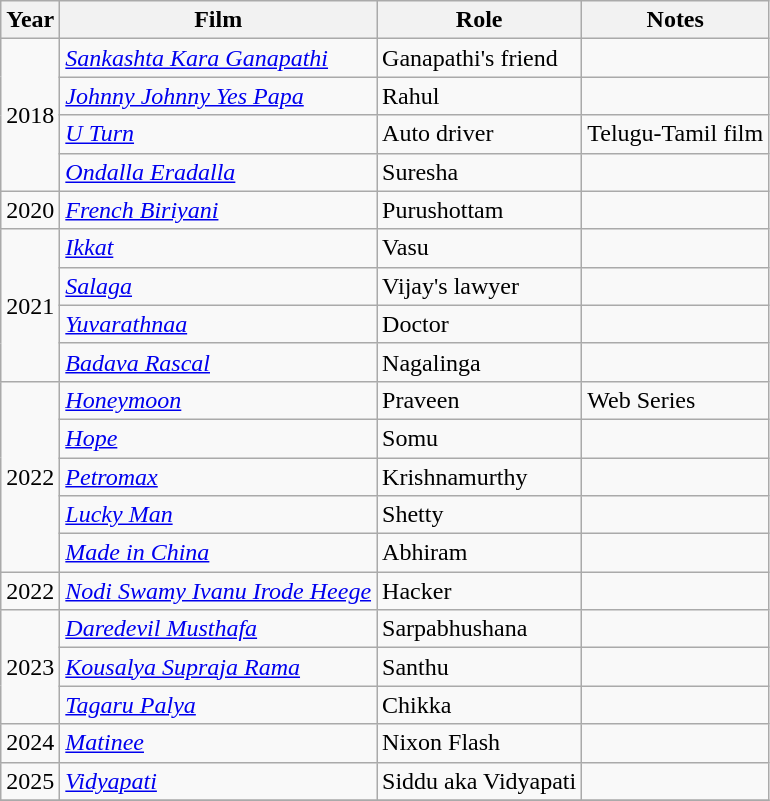<table class="wikitable sortable">
<tr>
<th>Year</th>
<th>Film</th>
<th>Role</th>
<th>Notes</th>
</tr>
<tr>
<td rowspan="4">2018</td>
<td><em><a href='#'>Sankashta Kara Ganapathi</a></em></td>
<td>Ganapathi's friend</td>
<td></td>
</tr>
<tr>
<td><em><a href='#'>Johnny Johnny Yes Papa</a></em></td>
<td>Rahul</td>
<td></td>
</tr>
<tr>
<td><em><a href='#'>U Turn</a></em></td>
<td>Auto driver</td>
<td>Telugu-Tamil film</td>
</tr>
<tr>
<td><em><a href='#'>Ondalla Eradalla</a></em></td>
<td>Suresha</td>
<td></td>
</tr>
<tr>
<td>2020</td>
<td><em><a href='#'>French Biriyani</a></em></td>
<td>Purushottam</td>
<td></td>
</tr>
<tr>
<td rowspan="4">2021</td>
<td><em><a href='#'>Ikkat</a></em></td>
<td>Vasu</td>
<td></td>
</tr>
<tr>
<td><em><a href='#'>Salaga</a></em></td>
<td>Vijay's lawyer</td>
<td></td>
</tr>
<tr>
<td><em><a href='#'>Yuvarathnaa</a></em></td>
<td>Doctor</td>
<td></td>
</tr>
<tr>
<td><em><a href='#'>Badava Rascal</a></em></td>
<td>Nagalinga</td>
<td></td>
</tr>
<tr>
<td rowspan="5">2022</td>
<td><em><a href='#'>Honeymoon</a></em></td>
<td>Praveen</td>
<td>Web Series</td>
</tr>
<tr>
<td><em><a href='#'>Hope</a></em></td>
<td>Somu</td>
<td></td>
</tr>
<tr>
<td><em><a href='#'>Petromax</a></em></td>
<td>Krishnamurthy</td>
<td></td>
</tr>
<tr>
<td><em><a href='#'>Lucky Man</a></em></td>
<td>Shetty</td>
<td></td>
</tr>
<tr>
<td><em><a href='#'>Made in China</a></em></td>
<td>Abhiram</td>
<td></td>
</tr>
<tr>
<td>2022</td>
<td><em><a href='#'>Nodi Swamy Ivanu Irode Heege</a></em></td>
<td>Hacker</td>
<td></td>
</tr>
<tr>
<td rowspan="3">2023</td>
<td><em><a href='#'>Daredevil Musthafa</a></em></td>
<td>Sarpabhushana</td>
<td></td>
</tr>
<tr>
<td><em><a href='#'>Kousalya Supraja Rama</a></em></td>
<td>Santhu</td>
<td></td>
</tr>
<tr>
<td><em><a href='#'>Tagaru Palya</a></em></td>
<td>Chikka</td>
<td></td>
</tr>
<tr>
<td>2024</td>
<td><em><a href='#'>Matinee</a></em></td>
<td>Nixon Flash</td>
<td></td>
</tr>
<tr>
<td>2025</td>
<td><em><a href='#'>Vidyapati</a></em></td>
<td>Siddu aka Vidyapati</td>
<td></td>
</tr>
<tr>
</tr>
</table>
